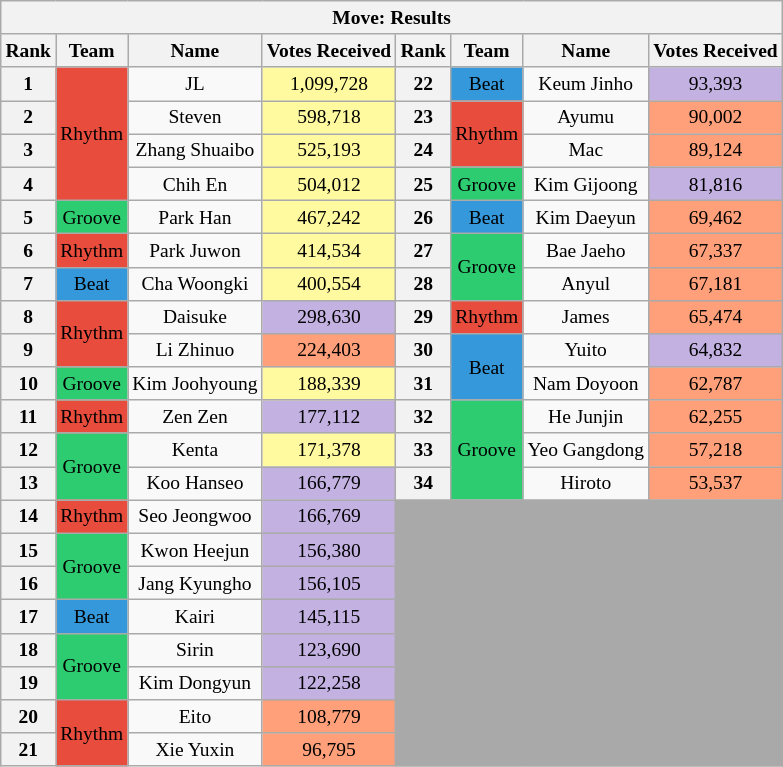<table class="wikitable sortable" style="text-align:center; font-size:small;">
<tr>
<th colspan="8">Move: Results</th>
</tr>
<tr>
<th>Rank</th>
<th>Team</th>
<th>Name</th>
<th>Votes Received</th>
<th>Rank</th>
<th>Team</th>
<th>Name</th>
<th>Votes Received</th>
</tr>
<tr>
<th>1</th>
<td rowspan="4" style="background:#e74c3c">Rhythm</td>
<td>JL</td>
<td style="background:#FFFAA0">1,099,728</td>
<th>22</th>
<td style="background-color:#3498db">Beat</td>
<td>Keum Jinho</td>
<td style="background:#C3B1E1">93,393</td>
</tr>
<tr>
<th>2</th>
<td>Steven</td>
<td style="background:#FFFAA0">598,718</td>
<th>23</th>
<td rowspan="2" style="background:#e74c3c">Rhythm</td>
<td>Ayumu</td>
<td style="background:lightsalmon">90,002</td>
</tr>
<tr>
<th>3</th>
<td>Zhang Shuaibo</td>
<td style="background:#FFFAA0">525,193</td>
<th>24</th>
<td>Mac</td>
<td style="background:lightsalmon">89,124</td>
</tr>
<tr>
<th>4</th>
<td>Chih En</td>
<td style="background:#FFFAA0">504,012</td>
<th>25</th>
<td style="background:#2ecc71">Groove</td>
<td>Kim Gijoong</td>
<td style="background:#C3B1E1">81,816</td>
</tr>
<tr>
<th>5</th>
<td style="background:#2ecc71">Groove</td>
<td>Park Han</td>
<td style="background:#FFFAA0">467,242</td>
<th>26</th>
<td style="background-color:#3498db">Beat</td>
<td>Kim Daeyun</td>
<td style="background:lightsalmon">69,462</td>
</tr>
<tr>
<th>6</th>
<td style="background:#e74c3c">Rhythm</td>
<td>Park Juwon</td>
<td style="background:#FFFAA0">414,534</td>
<th>27</th>
<td rowspan="2" style="background:#2ecc71">Groove</td>
<td>Bae Jaeho</td>
<td style="background:lightsalmon">67,337</td>
</tr>
<tr>
<th>7</th>
<td style="background-color:#3498db">Beat</td>
<td>Cha Woongki</td>
<td style="background:#FFFAA0">400,554</td>
<th>28</th>
<td>Anyul</td>
<td style="background:lightsalmon">67,181</td>
</tr>
<tr>
<th>8</th>
<td rowspan="2" style="background:#e74c3c">Rhythm</td>
<td>Daisuke</td>
<td style="background:#C3B1E1">298,630</td>
<th>29</th>
<td style="background:#e74c3c">Rhythm</td>
<td>James</td>
<td style="background:lightsalmon">65,474</td>
</tr>
<tr>
<th>9</th>
<td>Li Zhinuo</td>
<td style="background:lightsalmon">224,403</td>
<th>30</th>
<td rowspan="2" style="background-color:#3498db">Beat</td>
<td>Yuito</td>
<td style="background:#C3B1E1">64,832</td>
</tr>
<tr>
<th>10</th>
<td style="background:#2ecc71">Groove</td>
<td>Kim Joohyoung</td>
<td style="background:#FFFAA0">188,339</td>
<th>31</th>
<td>Nam Doyoon</td>
<td style="background:lightsalmon">62,787</td>
</tr>
<tr>
<th>11</th>
<td style="background:#e74c3c">Rhythm</td>
<td>Zen Zen</td>
<td style="background:#C3B1E1">177,112</td>
<th>32</th>
<td rowspan="3" style="background:#2ecc71">Groove</td>
<td>He Junjin</td>
<td style="background:lightsalmon">62,255</td>
</tr>
<tr>
<th>12</th>
<td rowspan="2" style="background:#2ecc71">Groove</td>
<td>Kenta</td>
<td style="background:#FFFAA0">171,378</td>
<th>33</th>
<td>Yeo Gangdong</td>
<td style="background:lightsalmon">57,218</td>
</tr>
<tr>
<th>13</th>
<td>Koo Hanseo</td>
<td style="background:#C3B1E1">166,779</td>
<th>34</th>
<td>Hiroto</td>
<td style="background:lightsalmon">53,537</td>
</tr>
<tr>
<th>14</th>
<td style="background:#e74c3c">Rhythm</td>
<td>Seo Jeongwoo</td>
<td style="background:#C3B1E1">166,769</td>
<td colspan="4" rowspan="8" style="background:darkgray"></td>
</tr>
<tr>
<th>15</th>
<td rowspan="2" style="background:#2ecc71">Groove</td>
<td>Kwon Heejun</td>
<td style="background:#C3B1E1">156,380</td>
</tr>
<tr>
<th>16</th>
<td>Jang Kyungho</td>
<td style="background:#C3B1E1">156,105</td>
</tr>
<tr>
<th>17</th>
<td style="background-color:#3498db">Beat</td>
<td>Kairi</td>
<td style="background:#C3B1E1">145,115</td>
</tr>
<tr>
<th>18</th>
<td rowspan="2" style="background:#2ecc71">Groove</td>
<td>Sirin</td>
<td style="background:#C3B1E1">123,690</td>
</tr>
<tr>
<th>19</th>
<td>Kim Dongyun</td>
<td style="background:#C3B1E1">122,258</td>
</tr>
<tr>
<th>20</th>
<td rowspan="2" style="background:#e74c3c">Rhythm</td>
<td>Eito</td>
<td style="background:lightsalmon">108,779</td>
</tr>
<tr>
<th>21</th>
<td>Xie Yuxin</td>
<td style="background:lightsalmon">96,795</td>
</tr>
</table>
